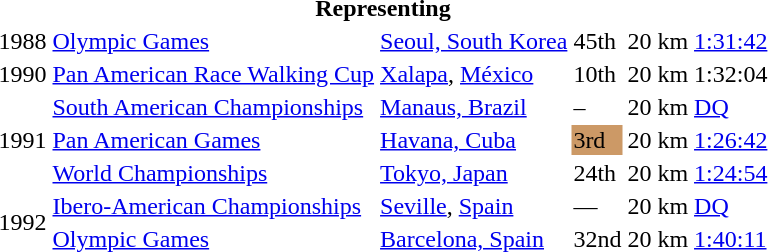<table>
<tr>
<th colspan="6">Representing </th>
</tr>
<tr>
<td>1988</td>
<td><a href='#'>Olympic Games</a></td>
<td><a href='#'>Seoul, South Korea</a></td>
<td>45th</td>
<td>20 km</td>
<td><a href='#'>1:31:42</a></td>
</tr>
<tr>
<td>1990</td>
<td><a href='#'>Pan American Race Walking Cup</a></td>
<td><a href='#'>Xalapa</a>, <a href='#'>México</a></td>
<td>10th</td>
<td>20 km</td>
<td>1:32:04</td>
</tr>
<tr>
<td rowspan=3>1991</td>
<td><a href='#'>South American Championships</a></td>
<td><a href='#'>Manaus, Brazil</a></td>
<td>–</td>
<td>20 km</td>
<td><a href='#'>DQ</a></td>
</tr>
<tr>
<td><a href='#'>Pan American Games</a></td>
<td><a href='#'>Havana, Cuba</a></td>
<td bgcolor="cc9966">3rd</td>
<td>20 km</td>
<td><a href='#'>1:26:42</a></td>
</tr>
<tr>
<td><a href='#'>World Championships</a></td>
<td><a href='#'>Tokyo, Japan</a></td>
<td>24th</td>
<td>20 km</td>
<td><a href='#'>1:24:54</a></td>
</tr>
<tr>
<td rowspan=2>1992</td>
<td><a href='#'>Ibero-American Championships</a></td>
<td><a href='#'>Seville</a>, <a href='#'>Spain</a></td>
<td>—</td>
<td>20 km</td>
<td><a href='#'>DQ</a></td>
</tr>
<tr>
<td><a href='#'>Olympic Games</a></td>
<td><a href='#'>Barcelona, Spain</a></td>
<td>32nd</td>
<td>20 km</td>
<td><a href='#'>1:40:11</a></td>
</tr>
</table>
